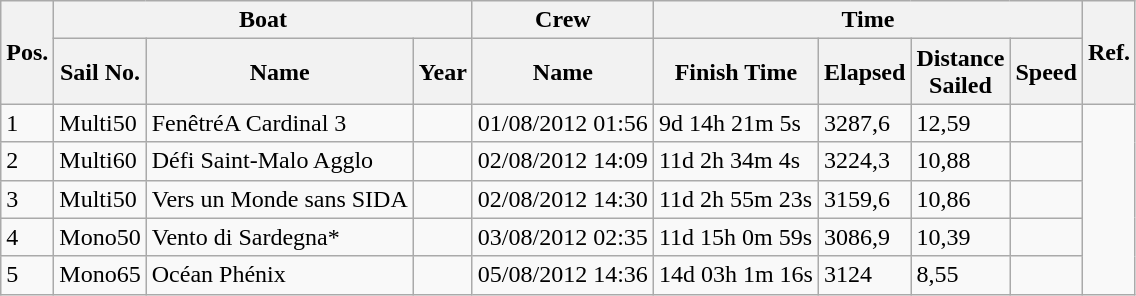<table class="wikitable">
<tr>
<th rowspan=2>Pos.</th>
<th colspan=3>Boat</th>
<th>Crew</th>
<th colspan=4>Time</th>
<th rowspan=2>Ref.</th>
</tr>
<tr>
<th>Sail No.</th>
<th>Name</th>
<th>Year</th>
<th>Name</th>
<th>Finish Time</th>
<th>Elapsed</th>
<th>Distance<br>Sailed</th>
<th>Speed</th>
</tr>
<tr>
<td>1</td>
<td>Multi50</td>
<td>FenêtréA Cardinal 3</td>
<td></td>
<td>01/08/2012 01:56</td>
<td>9d 14h 21m 5s</td>
<td>3287,6</td>
<td>12,59</td>
<td></td>
</tr>
<tr>
<td>2</td>
<td>Multi60</td>
<td>Défi Saint-Malo Agglo</td>
<td></td>
<td>02/08/2012 14:09</td>
<td>11d 2h 34m 4s</td>
<td>3224,3</td>
<td>10,88</td>
<td></td>
</tr>
<tr>
<td>3</td>
<td>Multi50</td>
<td>Vers un Monde sans SIDA</td>
<td></td>
<td>02/08/2012 14:30</td>
<td>11d 2h 55m 23s</td>
<td>3159,6</td>
<td>10,86</td>
<td></td>
</tr>
<tr>
<td>4</td>
<td>Mono50</td>
<td>Vento di Sardegna*</td>
<td></td>
<td>03/08/2012 02:35</td>
<td>11d 15h 0m 59s</td>
<td>3086,9</td>
<td>10,39</td>
<td></td>
</tr>
<tr>
<td>5</td>
<td>Mono65</td>
<td>Océan Phénix</td>
<td></td>
<td>05/08/2012 14:36</td>
<td>14d 03h 1m 16s</td>
<td>3124</td>
<td>8,55</td>
<td></td>
</tr>
</table>
